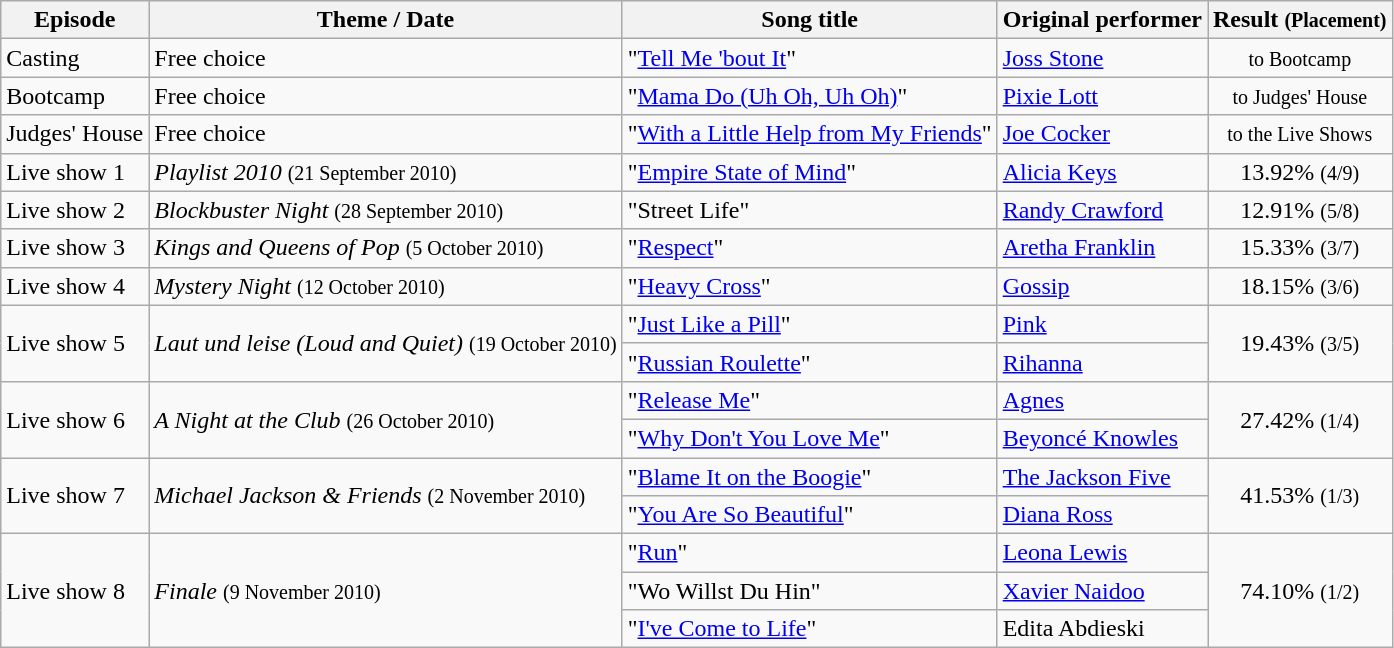<table class="wikitable">
<tr>
<th>Episode</th>
<th>Theme / Date</th>
<th>Song title</th>
<th>Original performer</th>
<th>Result <small>(Placement)</small></th>
</tr>
<tr>
<td>Casting</td>
<td>Free choice</td>
<td>"<a href='#'>Tell Me 'bout It</a>"</td>
<td><a href='#'>Joss Stone</a></td>
<td align="center"><small>to Bootcamp</small></td>
</tr>
<tr>
<td>Bootcamp</td>
<td>Free choice</td>
<td>"<a href='#'>Mama Do (Uh Oh, Uh Oh)</a>"</td>
<td><a href='#'>Pixie Lott</a></td>
<td align="center"><small>to Judges' House</small></td>
</tr>
<tr>
<td>Judges' House</td>
<td>Free choice</td>
<td>"<a href='#'>With a Little Help from My Friends</a>"</td>
<td><a href='#'>Joe Cocker</a></td>
<td align="center"><small>to the Live Shows</small></td>
</tr>
<tr>
<td>Live show 1</td>
<td><em>Playlist 2010</em> <small>(21 September 2010)</small></td>
<td>"<a href='#'>Empire State of Mind</a>"</td>
<td><a href='#'>Alicia Keys</a></td>
<td align="center">13.92% <small>(4/9)</small></td>
</tr>
<tr>
<td>Live show 2</td>
<td><em>Blockbuster Night</em> <small>(28 September 2010)</small></td>
<td>"Street Life"</td>
<td><a href='#'>Randy Crawford</a></td>
<td align="center">12.91% <small>(5/8)</small></td>
</tr>
<tr>
<td>Live show 3</td>
<td><em>Kings and Queens of Pop</em> <small>(5 October 2010)</small></td>
<td>"<a href='#'>Respect</a>"</td>
<td><a href='#'>Aretha Franklin</a></td>
<td align="center">15.33% <small>(3/7)</small></td>
</tr>
<tr>
<td>Live show 4</td>
<td><em>Mystery Night</em> <small>(12 October 2010)</small></td>
<td>"<a href='#'>Heavy Cross</a>"</td>
<td><a href='#'>Gossip</a></td>
<td align="center">18.15% <small>(3/6)</small></td>
</tr>
<tr>
<td rowspan="2">Live show 5</td>
<td rowspan="2"><em>Laut und leise (Loud and Quiet)</em> <small>(19 October 2010)</small></td>
<td>"<a href='#'>Just Like a Pill</a>"</td>
<td><a href='#'>Pink</a></td>
<td rowspan="2" align="center">19.43% <small>(3/5)</small></td>
</tr>
<tr>
<td>"<a href='#'>Russian Roulette</a>"</td>
<td><a href='#'>Rihanna</a></td>
</tr>
<tr>
<td rowspan="2">Live show 6</td>
<td rowspan="2"><em>A Night at the Club</em> <small>(26 October 2010)</small></td>
<td>"<a href='#'>Release Me</a>"</td>
<td><a href='#'>Agnes</a></td>
<td rowspan="2" align="center">27.42% <small>(1/4)</small></td>
</tr>
<tr>
<td>"<a href='#'>Why Don't You Love Me</a>"</td>
<td><a href='#'>Beyoncé Knowles</a></td>
</tr>
<tr>
<td rowspan="2">Live show 7</td>
<td rowspan="2"><em>Michael Jackson & Friends</em> <small>(2 November 2010)</small></td>
<td>"<a href='#'>Blame It on the Boogie</a>"</td>
<td><a href='#'>The Jackson Five</a></td>
<td rowspan="2" align="center">41.53% <small>(1/3)</small></td>
</tr>
<tr>
<td>"<a href='#'>You Are So Beautiful</a>"</td>
<td><a href='#'>Diana Ross</a></td>
</tr>
<tr>
<td rowspan="3">Live show 8</td>
<td rowspan="3"><em>Finale</em> <small>(9 November 2010)</small></td>
<td>"<a href='#'>Run</a>"</td>
<td><a href='#'>Leona Lewis</a></td>
<td rowspan="3" align="center">74.10% <small>(1/2)</small></td>
</tr>
<tr>
<td>"Wo Willst Du Hin"</td>
<td><a href='#'>Xavier Naidoo</a></td>
</tr>
<tr>
<td>"<a href='#'>I've Come to Life</a>"</td>
<td>Edita Abdieski</td>
</tr>
</table>
